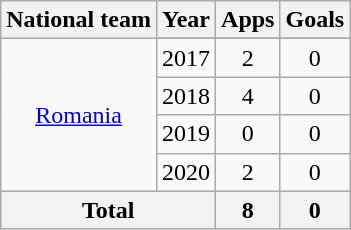<table class="wikitable" style="text-align:center">
<tr>
<th>National team</th>
<th>Year</th>
<th>Apps</th>
<th>Goals</th>
</tr>
<tr>
<td rowspan="5"><a href='#'>Romania</a></td>
</tr>
<tr>
<td>2017</td>
<td>2</td>
<td>0</td>
</tr>
<tr>
<td>2018</td>
<td>4</td>
<td>0</td>
</tr>
<tr>
<td>2019</td>
<td>0</td>
<td>0</td>
</tr>
<tr>
<td>2020</td>
<td>2</td>
<td>0</td>
</tr>
<tr>
<th colspan=2>Total</th>
<th>8</th>
<th>0</th>
</tr>
</table>
